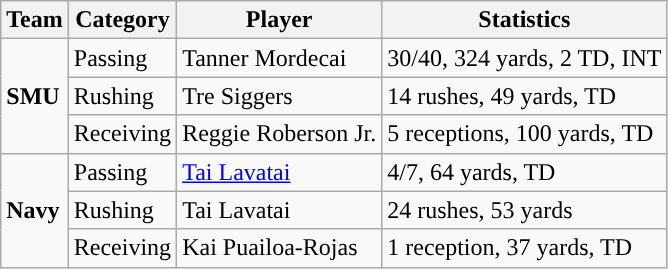<table class="wikitable" style="float: left;">
<tr>
<th>Team</th>
<th>Category</th>
<th>Player</th>
<th>Statistics</th>
</tr>
<tr>
<td rowspan=3><strong>SMU</strong></td>
<td>Passing</td>
<td>Tanner Mordecai</td>
<td>30/40, 324 yards, 2 TD, INT</td>
</tr>
<tr>
<td>Rushing</td>
<td>Tre Siggers</td>
<td>14 rushes, 49 yards, TD</td>
</tr>
<tr>
<td>Receiving</td>
<td>Reggie Roberson Jr.</td>
<td>5 receptions, 100 yards, TD</td>
</tr>
<tr>
<td rowspan=3><strong>Navy</strong></td>
<td>Passing</td>
<td><a href='#'>Tai Lavatai</a></td>
<td>4/7, 64 yards, TD</td>
</tr>
<tr>
<td>Rushing</td>
<td>Tai Lavatai</td>
<td>24 rushes, 53 yards</td>
</tr>
<tr>
<td>Receiving</td>
<td>Kai Puailoa-Rojas</td>
<td>1 reception, 37 yards, TD</td>
</tr>
</table>
